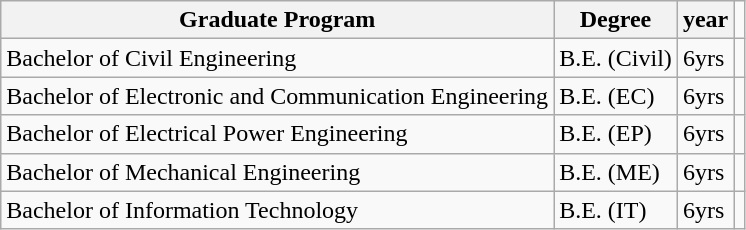<table class="wikitable">
<tr>
<th>Graduate Program</th>
<th>Degree</th>
<th>year</th>
</tr>
<tr>
<td>Bachelor of Civil Engineering</td>
<td>B.E. (Civil)</td>
<td>6yrs</td>
<td></td>
</tr>
<tr>
<td>Bachelor of Electronic and Communication Engineering</td>
<td>B.E. (EC)</td>
<td>6yrs</td>
<td></td>
</tr>
<tr>
<td>Bachelor of Electrical Power Engineering</td>
<td>B.E. (EP)</td>
<td>6yrs</td>
<td></td>
</tr>
<tr>
<td>Bachelor of Mechanical Engineering</td>
<td>B.E. (ME)</td>
<td>6yrs</td>
<td></td>
</tr>
<tr>
<td>Bachelor of Information Technology</td>
<td>B.E. (IT)</td>
<td>6yrs</td>
<td></td>
</tr>
</table>
